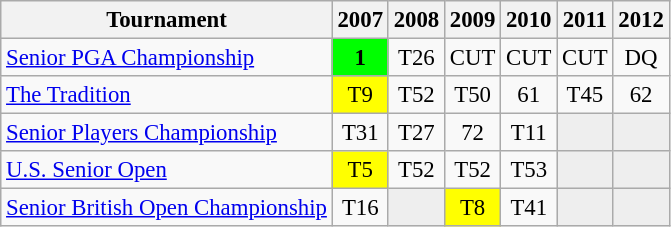<table class="wikitable" style="font-size:95%;text-align:center;">
<tr>
<th>Tournament</th>
<th>2007</th>
<th>2008</th>
<th>2009</th>
<th>2010</th>
<th>2011</th>
<th>2012</th>
</tr>
<tr>
<td align=left><a href='#'>Senior PGA Championship</a></td>
<td style="background:lime;"><strong>1</strong></td>
<td>T26</td>
<td>CUT</td>
<td>CUT</td>
<td>CUT</td>
<td>DQ</td>
</tr>
<tr>
<td align=left><a href='#'>The Tradition</a></td>
<td style="background:yellow;">T9</td>
<td>T52</td>
<td>T50</td>
<td>61</td>
<td>T45</td>
<td>62</td>
</tr>
<tr>
<td align=left><a href='#'>Senior Players Championship</a></td>
<td>T31</td>
<td>T27</td>
<td>72</td>
<td>T11</td>
<td style="background:#eeeeee;"></td>
<td style="background:#eeeeee;"></td>
</tr>
<tr>
<td align=left><a href='#'>U.S. Senior Open</a></td>
<td style="background:yellow;">T5</td>
<td>T52</td>
<td>T52</td>
<td>T53</td>
<td style="background:#eeeeee;"></td>
<td style="background:#eeeeee;"></td>
</tr>
<tr>
<td align=left><a href='#'>Senior British Open Championship</a></td>
<td>T16</td>
<td style="background:#eeeeee;"></td>
<td style="background:yellow;">T8</td>
<td>T41</td>
<td style="background:#eeeeee;"></td>
<td style="background:#eeeeee;"></td>
</tr>
</table>
